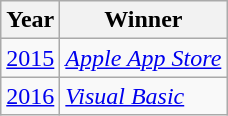<table class="wikitable sortable" width="auto">
<tr>
<th>Year</th>
<th>Winner</th>
</tr>
<tr>
<td><a href='#'>2015</a></td>
<td><em><a href='#'>Apple App Store</a></em></td>
</tr>
<tr>
<td><a href='#'>2016</a></td>
<td><em><a href='#'>Visual Basic</a></em></td>
</tr>
</table>
